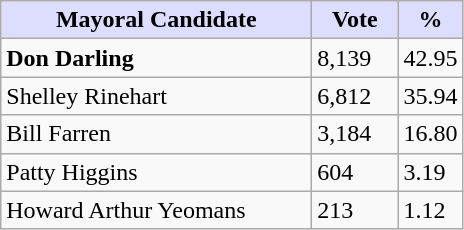<table class="wikitable">
<tr>
<th style="background:#ddf; width:200px;">Mayoral Candidate</th>
<th style="background:#ddf; width:50px;">Vote</th>
<th style="background:#ddf; width:30px;">%</th>
</tr>
<tr>
<td><strong>Don Darling</strong></td>
<td>8,139</td>
<td>42.95</td>
</tr>
<tr>
<td>Shelley Rinehart</td>
<td>6,812</td>
<td>35.94</td>
</tr>
<tr>
<td>Bill Farren</td>
<td>3,184</td>
<td>16.80</td>
</tr>
<tr>
<td>Patty Higgins</td>
<td>604</td>
<td>3.19</td>
</tr>
<tr>
<td>Howard Arthur Yeomans</td>
<td>213</td>
<td>1.12</td>
</tr>
</table>
